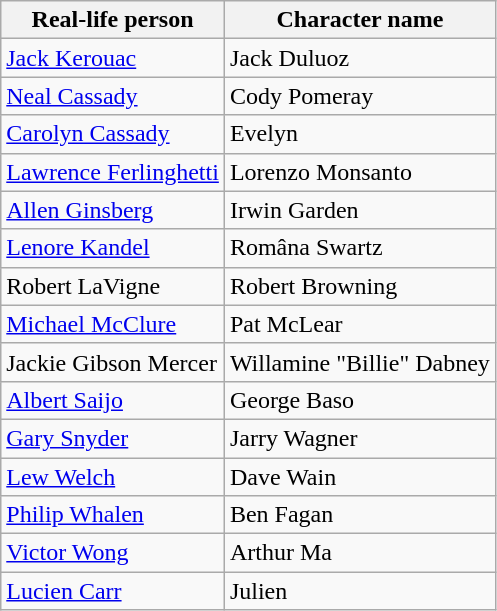<table class="wikitable">
<tr>
<th>Real-life person</th>
<th>Character name</th>
</tr>
<tr>
<td><a href='#'>Jack Kerouac</a></td>
<td>Jack Duluoz</td>
</tr>
<tr>
<td><a href='#'>Neal Cassady</a></td>
<td>Cody Pomeray</td>
</tr>
<tr>
<td><a href='#'>Carolyn Cassady</a></td>
<td>Evelyn</td>
</tr>
<tr>
<td><a href='#'>Lawrence Ferlinghetti</a></td>
<td>Lorenzo Monsanto</td>
</tr>
<tr>
<td><a href='#'>Allen Ginsberg</a></td>
<td>Irwin Garden</td>
</tr>
<tr>
<td><a href='#'>Lenore Kandel</a></td>
<td>Româna Swartz</td>
</tr>
<tr>
<td>Robert LaVigne</td>
<td>Robert Browning</td>
</tr>
<tr>
<td><a href='#'>Michael McClure</a></td>
<td>Pat McLear</td>
</tr>
<tr>
<td>Jackie Gibson Mercer</td>
<td>Willamine "Billie" Dabney</td>
</tr>
<tr>
<td><a href='#'>Albert Saijo</a></td>
<td>George Baso</td>
</tr>
<tr>
<td><a href='#'>Gary Snyder</a></td>
<td>Jarry Wagner</td>
</tr>
<tr>
<td><a href='#'>Lew Welch</a></td>
<td>Dave Wain</td>
</tr>
<tr>
<td><a href='#'>Philip Whalen</a></td>
<td>Ben Fagan</td>
</tr>
<tr>
<td><a href='#'>Victor Wong</a></td>
<td>Arthur Ma</td>
</tr>
<tr>
<td><a href='#'>Lucien Carr</a></td>
<td>Julien</td>
</tr>
</table>
